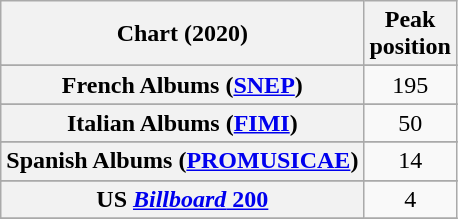<table class="wikitable sortable plainrowheaders" style="text-align:center">
<tr>
<th scope="col">Chart (2020)</th>
<th scope="col">Peak<br>position</th>
</tr>
<tr>
</tr>
<tr>
</tr>
<tr>
</tr>
<tr>
</tr>
<tr>
</tr>
<tr>
<th scope="row">French Albums (<a href='#'>SNEP</a>)</th>
<td>195</td>
</tr>
<tr>
</tr>
<tr>
</tr>
<tr>
<th scope="row">Italian Albums (<a href='#'>FIMI</a>)</th>
<td>50</td>
</tr>
<tr>
</tr>
<tr>
</tr>
<tr>
<th scope="row">Spanish Albums (<a href='#'>PROMUSICAE</a>)</th>
<td>14</td>
</tr>
<tr>
</tr>
<tr>
</tr>
<tr>
<th scope="row">US <a href='#'><em>Billboard</em> 200</a></th>
<td>4</td>
</tr>
<tr>
</tr>
</table>
